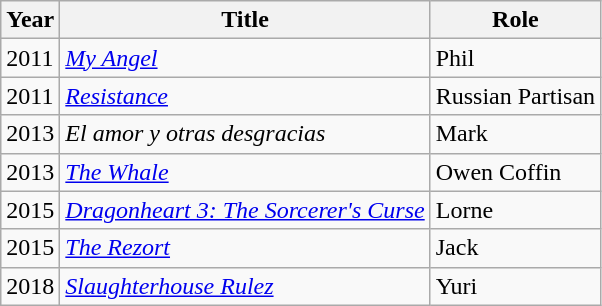<table class="wikitable sortable">
<tr>
<th>Year</th>
<th>Title</th>
<th>Role</th>
</tr>
<tr>
<td>2011</td>
<td><em><a href='#'>My Angel</a></em></td>
<td>Phil</td>
</tr>
<tr>
<td>2011</td>
<td><em><a href='#'>Resistance</a></em></td>
<td>Russian Partisan</td>
</tr>
<tr>
<td>2013</td>
<td><em>El amor y otras desgracias</em></td>
<td>Mark</td>
</tr>
<tr>
<td>2013</td>
<td><em><a href='#'>The Whale</a></em></td>
<td>Owen Coffin</td>
</tr>
<tr>
<td>2015</td>
<td><em><a href='#'>Dragonheart 3: The Sorcerer's Curse</a></em></td>
<td>Lorne</td>
</tr>
<tr>
<td>2015</td>
<td><em><a href='#'>The Rezort</a></em></td>
<td>Jack</td>
</tr>
<tr>
<td>2018</td>
<td><em><a href='#'>Slaughterhouse Rulez</a></em></td>
<td>Yuri</td>
</tr>
</table>
